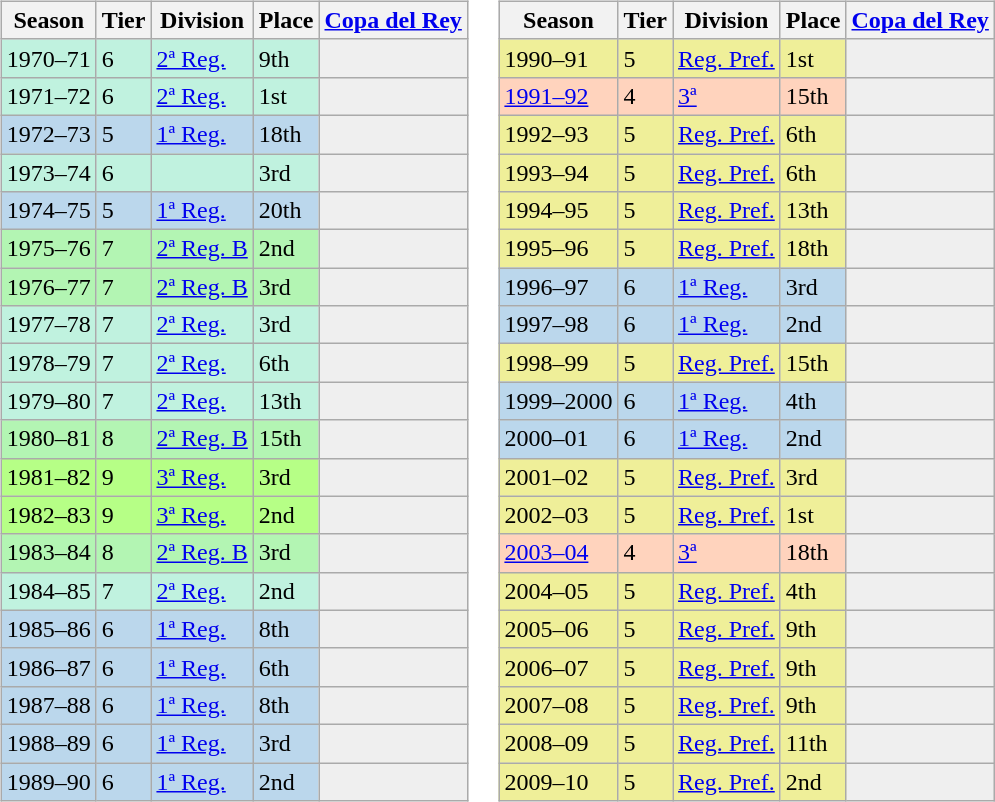<table>
<tr>
<td valign="top" width=0%><br><table class="wikitable">
<tr style="background:#f0f6fa;">
<th>Season</th>
<th>Tier</th>
<th>Division</th>
<th>Place</th>
<th><a href='#'>Copa del Rey</a></th>
</tr>
<tr>
<td style="background:#C0F2DF;">1970–71</td>
<td style="background:#C0F2DF;">6</td>
<td style="background:#C0F2DF;"><a href='#'>2ª Reg.</a></td>
<td style="background:#C0F2DF;">9th</td>
<th style="background:#efefef;"></th>
</tr>
<tr>
<td style="background:#C0F2DF;">1971–72</td>
<td style="background:#C0F2DF;">6</td>
<td style="background:#C0F2DF;"><a href='#'>2ª Reg.</a></td>
<td style="background:#C0F2DF;">1st</td>
<th style="background:#efefef;"></th>
</tr>
<tr>
<td style="background:#BBD7EC;">1972–73</td>
<td style="background:#BBD7EC;">5</td>
<td style="background:#BBD7EC;"><a href='#'>1ª Reg.</a></td>
<td style="background:#BBD7EC;">18th</td>
<th style="background:#efefef;"></th>
</tr>
<tr>
<td style="background:#C0F2DF;">1973–74</td>
<td style="background:#C0F2DF;">6</td>
<td style="background:#C0F2DF;"></td>
<td style="background:#C0F2DF;">3rd</td>
<th style="background:#efefef;"></th>
</tr>
<tr>
<td style="background:#BBD7EC;">1974–75</td>
<td style="background:#BBD7EC;">5</td>
<td style="background:#BBD7EC;"><a href='#'>1ª Reg.</a></td>
<td style="background:#BBD7EC;">20th</td>
<th style="background:#efefef;"></th>
</tr>
<tr>
<td style="background:#B3F5B3;">1975–76</td>
<td style="background:#B3F5B3;">7</td>
<td style="background:#B3F5B3;"><a href='#'>2ª Reg. B</a></td>
<td style="background:#B3F5B3;">2nd</td>
<th style="background:#efefef;"></th>
</tr>
<tr>
<td style="background:#B3F5B3;">1976–77</td>
<td style="background:#B3F5B3;">7</td>
<td style="background:#B3F5B3;"><a href='#'>2ª Reg. B</a></td>
<td style="background:#B3F5B3;">3rd</td>
<th style="background:#efefef;"></th>
</tr>
<tr>
<td style="background:#C0F2DF;">1977–78</td>
<td style="background:#C0F2DF;">7</td>
<td style="background:#C0F2DF;"><a href='#'>2ª Reg.</a></td>
<td style="background:#C0F2DF;">3rd</td>
<th style="background:#efefef;"></th>
</tr>
<tr>
<td style="background:#C0F2DF;">1978–79</td>
<td style="background:#C0F2DF;">7</td>
<td style="background:#C0F2DF;"><a href='#'>2ª Reg.</a></td>
<td style="background:#C0F2DF;">6th</td>
<th style="background:#efefef;"></th>
</tr>
<tr>
<td style="background:#C0F2DF;">1979–80</td>
<td style="background:#C0F2DF;">7</td>
<td style="background:#C0F2DF;"><a href='#'>2ª Reg.</a></td>
<td style="background:#C0F2DF;">13th</td>
<th style="background:#efefef;"></th>
</tr>
<tr>
<td style="background:#B3F5B3;">1980–81</td>
<td style="background:#B3F5B3;">8</td>
<td style="background:#B3F5B3;"><a href='#'>2ª Reg. B</a></td>
<td style="background:#B3F5B3;">15th</td>
<th style="background:#efefef;"></th>
</tr>
<tr>
<td style="background:#B6FF86;">1981–82</td>
<td style="background:#B6FF86;">9</td>
<td style="background:#B6FF86;"><a href='#'>3ª Reg.</a></td>
<td style="background:#B6FF86;">3rd</td>
<th style="background:#efefef;"></th>
</tr>
<tr>
<td style="background:#B6FF86;">1982–83</td>
<td style="background:#B6FF86;">9</td>
<td style="background:#B6FF86;"><a href='#'>3ª Reg.</a></td>
<td style="background:#B6FF86;">2nd</td>
<th style="background:#efefef;"></th>
</tr>
<tr>
<td style="background:#B3F5B3;">1983–84</td>
<td style="background:#B3F5B3;">8</td>
<td style="background:#B3F5B3;"><a href='#'>2ª Reg. B</a></td>
<td style="background:#B3F5B3;">3rd</td>
<th style="background:#efefef;"></th>
</tr>
<tr>
<td style="background:#C0F2DF;">1984–85</td>
<td style="background:#C0F2DF;">7</td>
<td style="background:#C0F2DF;"><a href='#'>2ª Reg.</a></td>
<td style="background:#C0F2DF;">2nd</td>
<th style="background:#efefef;"></th>
</tr>
<tr>
<td style="background:#BBD7EC;">1985–86</td>
<td style="background:#BBD7EC;">6</td>
<td style="background:#BBD7EC;"><a href='#'>1ª Reg.</a></td>
<td style="background:#BBD7EC;">8th</td>
<th style="background:#efefef;"></th>
</tr>
<tr>
<td style="background:#BBD7EC;">1986–87</td>
<td style="background:#BBD7EC;">6</td>
<td style="background:#BBD7EC;"><a href='#'>1ª Reg.</a></td>
<td style="background:#BBD7EC;">6th</td>
<th style="background:#efefef;"></th>
</tr>
<tr>
<td style="background:#BBD7EC;">1987–88</td>
<td style="background:#BBD7EC;">6</td>
<td style="background:#BBD7EC;"><a href='#'>1ª Reg.</a></td>
<td style="background:#BBD7EC;">8th</td>
<th style="background:#efefef;"></th>
</tr>
<tr>
<td style="background:#BBD7EC;">1988–89</td>
<td style="background:#BBD7EC;">6</td>
<td style="background:#BBD7EC;"><a href='#'>1ª Reg.</a></td>
<td style="background:#BBD7EC;">3rd</td>
<th style="background:#efefef;"></th>
</tr>
<tr>
<td style="background:#BBD7EC;">1989–90</td>
<td style="background:#BBD7EC;">6</td>
<td style="background:#BBD7EC;"><a href='#'>1ª Reg.</a></td>
<td style="background:#BBD7EC;">2nd</td>
<th style="background:#efefef;"></th>
</tr>
</table>
</td>
<td valign="top" width=0%><br><table class="wikitable">
<tr style="background:#f0f6fa;">
<th>Season</th>
<th>Tier</th>
<th>Division</th>
<th>Place</th>
<th><a href='#'>Copa del Rey</a></th>
</tr>
<tr>
<td style="background:#EFEF99;">1990–91</td>
<td style="background:#EFEF99;">5</td>
<td style="background:#EFEF99;"><a href='#'>Reg. Pref.</a></td>
<td style="background:#EFEF99;">1st</td>
<th style="background:#efefef;"></th>
</tr>
<tr>
<td style="background:#FFD3BD;"><a href='#'>1991–92</a></td>
<td style="background:#FFD3BD;">4</td>
<td style="background:#FFD3BD;"><a href='#'>3ª</a></td>
<td style="background:#FFD3BD;">15th</td>
<td style="background:#efefef;"></td>
</tr>
<tr>
<td style="background:#EFEF99;">1992–93</td>
<td style="background:#EFEF99;">5</td>
<td style="background:#EFEF99;"><a href='#'>Reg. Pref.</a></td>
<td style="background:#EFEF99;">6th</td>
<th style="background:#efefef;"></th>
</tr>
<tr>
<td style="background:#EFEF99;">1993–94</td>
<td style="background:#EFEF99;">5</td>
<td style="background:#EFEF99;"><a href='#'>Reg. Pref.</a></td>
<td style="background:#EFEF99;">6th</td>
<th style="background:#efefef;"></th>
</tr>
<tr>
<td style="background:#EFEF99;">1994–95</td>
<td style="background:#EFEF99;">5</td>
<td style="background:#EFEF99;"><a href='#'>Reg. Pref.</a></td>
<td style="background:#EFEF99;">13th</td>
<th style="background:#efefef;"></th>
</tr>
<tr>
<td style="background:#EFEF99;">1995–96</td>
<td style="background:#EFEF99;">5</td>
<td style="background:#EFEF99;"><a href='#'>Reg. Pref.</a></td>
<td style="background:#EFEF99;">18th</td>
<th style="background:#efefef;"></th>
</tr>
<tr>
<td style="background:#BBD7EC;">1996–97</td>
<td style="background:#BBD7EC;">6</td>
<td style="background:#BBD7EC;"><a href='#'>1ª Reg.</a></td>
<td style="background:#BBD7EC;">3rd</td>
<th style="background:#efefef;"></th>
</tr>
<tr>
<td style="background:#BBD7EC;">1997–98</td>
<td style="background:#BBD7EC;">6</td>
<td style="background:#BBD7EC;"><a href='#'>1ª Reg.</a></td>
<td style="background:#BBD7EC;">2nd</td>
<th style="background:#efefef;"></th>
</tr>
<tr>
<td style="background:#EFEF99;">1998–99</td>
<td style="background:#EFEF99;">5</td>
<td style="background:#EFEF99;"><a href='#'>Reg. Pref.</a></td>
<td style="background:#EFEF99;">15th</td>
<th style="background:#efefef;"></th>
</tr>
<tr>
<td style="background:#BBD7EC;">1999–2000</td>
<td style="background:#BBD7EC;">6</td>
<td style="background:#BBD7EC;"><a href='#'>1ª Reg.</a></td>
<td style="background:#BBD7EC;">4th</td>
<th style="background:#efefef;"></th>
</tr>
<tr>
<td style="background:#BBD7EC;">2000–01</td>
<td style="background:#BBD7EC;">6</td>
<td style="background:#BBD7EC;"><a href='#'>1ª Reg.</a></td>
<td style="background:#BBD7EC;">2nd</td>
<th style="background:#efefef;"></th>
</tr>
<tr>
<td style="background:#EFEF99;">2001–02</td>
<td style="background:#EFEF99;">5</td>
<td style="background:#EFEF99;"><a href='#'>Reg. Pref.</a></td>
<td style="background:#EFEF99;">3rd</td>
<th style="background:#efefef;"></th>
</tr>
<tr>
<td style="background:#EFEF99;">2002–03</td>
<td style="background:#EFEF99;">5</td>
<td style="background:#EFEF99;"><a href='#'>Reg. Pref.</a></td>
<td style="background:#EFEF99;">1st</td>
<th style="background:#efefef;"></th>
</tr>
<tr>
<td style="background:#FFD3BD;"><a href='#'>2003–04</a></td>
<td style="background:#FFD3BD;">4</td>
<td style="background:#FFD3BD;"><a href='#'>3ª</a></td>
<td style="background:#FFD3BD;">18th</td>
<td style="background:#efefef;"></td>
</tr>
<tr>
<td style="background:#EFEF99;">2004–05</td>
<td style="background:#EFEF99;">5</td>
<td style="background:#EFEF99;"><a href='#'>Reg. Pref.</a></td>
<td style="background:#EFEF99;">4th</td>
<th style="background:#efefef;"></th>
</tr>
<tr>
<td style="background:#EFEF99;">2005–06</td>
<td style="background:#EFEF99;">5</td>
<td style="background:#EFEF99;"><a href='#'>Reg. Pref.</a></td>
<td style="background:#EFEF99;">9th</td>
<th style="background:#efefef;"></th>
</tr>
<tr>
<td style="background:#EFEF99;">2006–07</td>
<td style="background:#EFEF99;">5</td>
<td style="background:#EFEF99;"><a href='#'>Reg. Pref.</a></td>
<td style="background:#EFEF99;">9th</td>
<th style="background:#efefef;"></th>
</tr>
<tr>
<td style="background:#EFEF99;">2007–08</td>
<td style="background:#EFEF99;">5</td>
<td style="background:#EFEF99;"><a href='#'>Reg. Pref.</a></td>
<td style="background:#EFEF99;">9th</td>
<th style="background:#efefef;"></th>
</tr>
<tr>
<td style="background:#EFEF99;">2008–09</td>
<td style="background:#EFEF99;">5</td>
<td style="background:#EFEF99;"><a href='#'>Reg. Pref.</a></td>
<td style="background:#EFEF99;">11th</td>
<th style="background:#efefef;"></th>
</tr>
<tr>
<td style="background:#EFEF99;">2009–10</td>
<td style="background:#EFEF99;">5</td>
<td style="background:#EFEF99;"><a href='#'>Reg. Pref.</a></td>
<td style="background:#EFEF99;">2nd</td>
<th style="background:#efefef;"></th>
</tr>
</table>
</td>
</tr>
</table>
